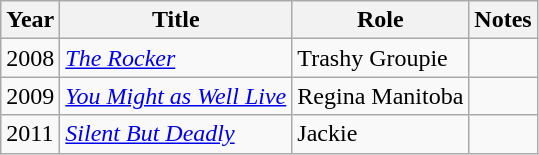<table class="wikitable">
<tr>
<th>Year</th>
<th>Title</th>
<th>Role</th>
<th>Notes</th>
</tr>
<tr>
<td>2008</td>
<td><em><a href='#'>The Rocker</a></em></td>
<td>Trashy Groupie</td>
</tr>
<tr>
<td>2009</td>
<td><em><a href='#'>You Might as Well Live</a></em></td>
<td>Regina Manitoba</td>
<td></td>
</tr>
<tr>
<td>2011</td>
<td><em><a href='#'>Silent But Deadly</a></em></td>
<td>Jackie</td>
<td></td>
</tr>
</table>
